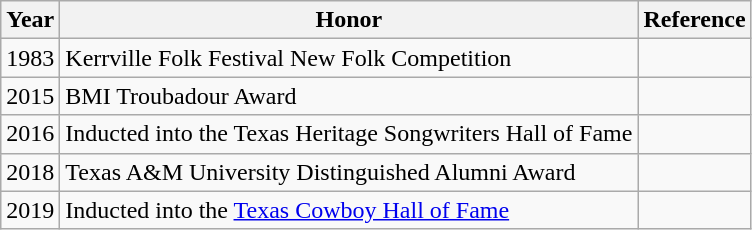<table class="wikitable">
<tr>
<th>Year</th>
<th>Honor</th>
<th>Reference</th>
</tr>
<tr>
<td>1983</td>
<td>Kerrville Folk Festival New Folk Competition</td>
<td></td>
</tr>
<tr>
<td>2015</td>
<td>BMI Troubadour Award</td>
<td></td>
</tr>
<tr>
<td>2016</td>
<td>Inducted into the Texas Heritage Songwriters Hall of Fame</td>
<td></td>
</tr>
<tr>
<td>2018</td>
<td>Texas A&M University Distinguished Alumni Award</td>
<td></td>
</tr>
<tr>
<td>2019</td>
<td>Inducted into the <a href='#'>Texas Cowboy Hall of Fame</a></td>
<td></td>
</tr>
</table>
